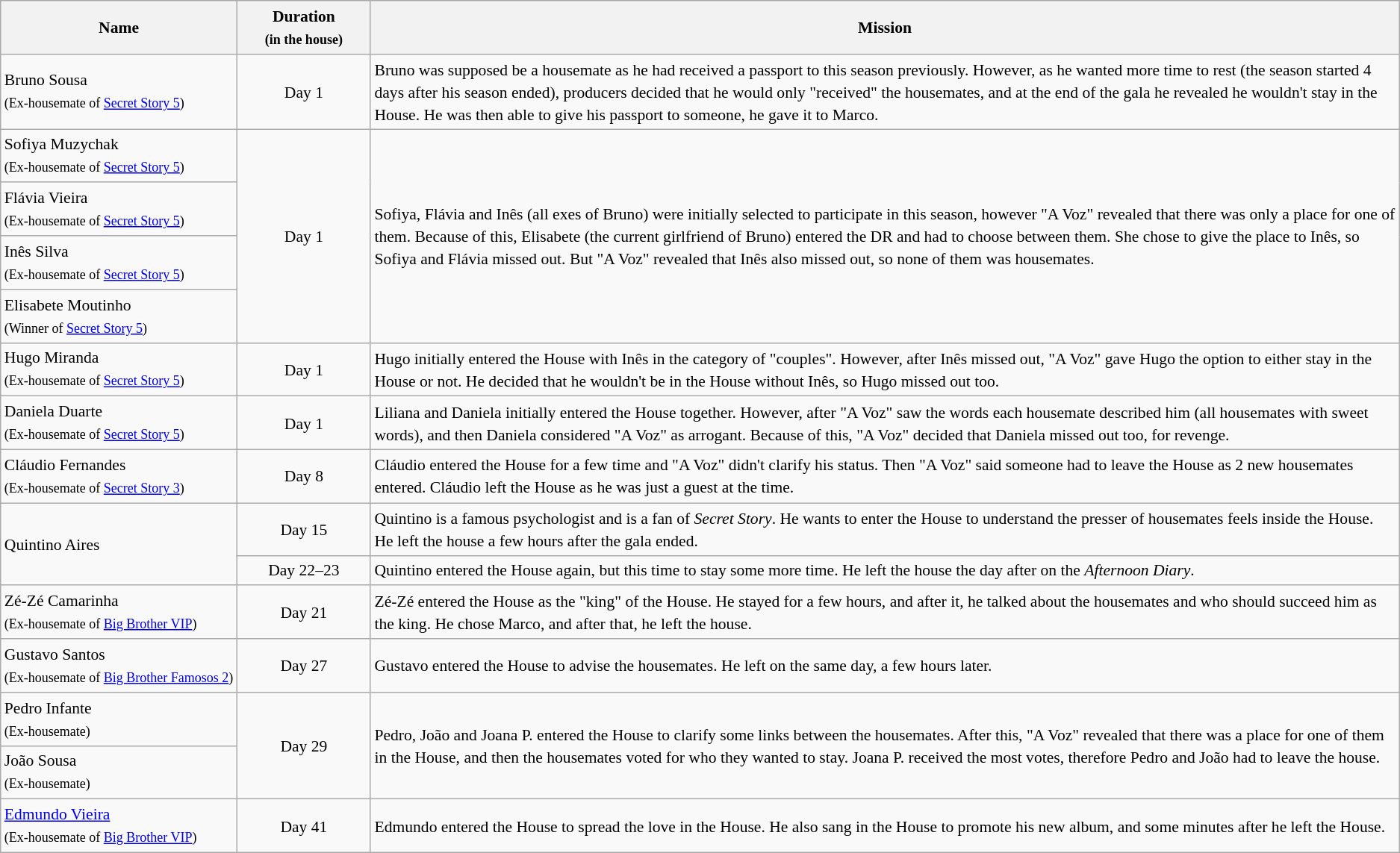<table class="wikitable" style="font-size:90%; line-height:20px">
<tr>
<th style="width:10%">Name</th>
<th style="width:10%">Duration<br><small>(in the house)</small></th>
<th style="width:80%">Mission</th>
</tr>
<tr>
<td nowrap>Bruno Sousa<br><small>(Ex-housemate of <a href='#'>Secret Story 5</a>)</small></td>
<td style="text-align:center;">Day 1</td>
<td>Bruno was supposed be a housemate as he had received a passport to this season previously. However, as he wanted more time to rest (the season started 4 days after his season ended), producers decided that he would only "received" the housemates, and at the end of the gala he revealed he wouldn't stay in the House. He was then able to give his passport to someone, he gave it to Marco.</td>
</tr>
<tr>
<td>Sofiya Muzychak<br><small>(Ex-housemate of <a href='#'>Secret Story 5</a>)</small></td>
<td rowspan=4 style="text-align:center;">Day 1</td>
<td rowspan=4>Sofiya, Flávia and Inês (all exes of Bruno) were initially selected to participate in this season, however "A Voz" revealed that there was only a place for one of them. Because of this, Elisabete (the current girlfriend of Bruno) entered the DR and had to choose between them. She chose to give the place to Inês, so Sofiya and Flávia missed out. But "A Voz" revealed that Inês also missed out, so none of them was housemates.</td>
</tr>
<tr>
<td>Flávia Vieira<br><small>(Ex-housemate of <a href='#'>Secret Story 5</a>)</small></td>
</tr>
<tr>
<td>Inês Silva<br><small>(Ex-housemate of <a href='#'>Secret Story 5</a>)</small></td>
</tr>
<tr>
<td>Elisabete Moutinho<br><small>(Winner of <a href='#'>Secret Story 5</a>)</small></td>
</tr>
<tr>
<td>Hugo Miranda<br><small>(Ex-housemate of <a href='#'>Secret Story 5</a>)</small></td>
<td style="text-align:center;">Day 1</td>
<td>Hugo initially entered the House with Inês in the category of "couples". However, after Inês missed out, "A Voz" gave Hugo the option to either stay in the House or not. He decided that he wouldn't be in the House without Inês, so Hugo missed out too.</td>
</tr>
<tr>
<td>Daniela Duarte<br><small>(Ex-housemate of <a href='#'>Secret Story 5</a>)</small></td>
<td style="text-align:center;">Day 1</td>
<td>Liliana and Daniela initially entered the House together. However, after "A Voz" saw the words each housemate described him (all housemates with sweet words), and then Daniela considered "A Voz" as arrogant. Because of this, "A Voz" decided that Daniela missed out too, for revenge.</td>
</tr>
<tr>
<td>Cláudio Fernandes<br><small>(Ex-housemate of <a href='#'>Secret Story 3</a>)</small></td>
<td style="text-align:center;">Day 8</td>
<td>Cláudio entered the House for a few time and "A Voz" didn't clarify his status. Then "A Voz" said someone had to leave the House as 2 new housemates entered. Cláudio left the House as he was just a guest at the time.</td>
</tr>
<tr>
<td rowspan=2>Quintino Aires</td>
<td style="text-align:center;">Day 15</td>
<td>Quintino is a famous psychologist and is a fan of <em>Secret Story</em>. He wants to enter the House to understand the presser of housemates feels inside the House. He left the house a few hours after the gala ended.</td>
</tr>
<tr>
<td style="text-align:center;">Day 22–23</td>
<td>Quintino entered the House again, but this time to stay some more time. He left the house the day after on the <em>Afternoon Diary</em>.</td>
</tr>
<tr>
<td>Zé-Zé Camarinha<br><small>(Ex-housemate of <a href='#'>Big Brother VIP</a>)</small></td>
<td style="text-align:center;">Day 21</td>
<td>Zé-Zé entered the House as the "king" of the House. He stayed for a few hours, and after it, he talked about the housemates and who should succeed him as the king. He chose Marco, and after that, he left the house.</td>
</tr>
<tr>
<td nowrap>Gustavo Santos<br><small>(Ex-housemate of <a href='#'>Big Brother Famosos 2</a>)</small></td>
<td style="text-align:center;">Day 27</td>
<td>Gustavo entered the House to advise the housemates. He left on the same day, a few hours later.</td>
</tr>
<tr>
<td>Pedro Infante<br><small>(Ex-housemate)</small></td>
<td rowspan=2 style="text-align:center;">Day 29</td>
<td rowspan=2>Pedro, João and Joana P. entered the House to clarify some links between the housemates. After this, "A Voz" revealed that there was a place for one of them in the House, and then the housemates voted for who they wanted to stay. Joana P. received the most votes, therefore Pedro and João had to leave the house.</td>
</tr>
<tr>
<td>João Sousa<br><small>(Ex-housemate)</small></td>
</tr>
<tr>
<td><a href='#'>Edmundo Vieira</a><br><small>(Ex-housemate of <a href='#'>Big Brother VIP</a>)</small></td>
<td style="text-align:center;">Day 41</td>
<td>Edmundo entered the House to spread the love in the House. He also sang in the House to promote his new album, and some minutes after he left the House.</td>
</tr>
</table>
